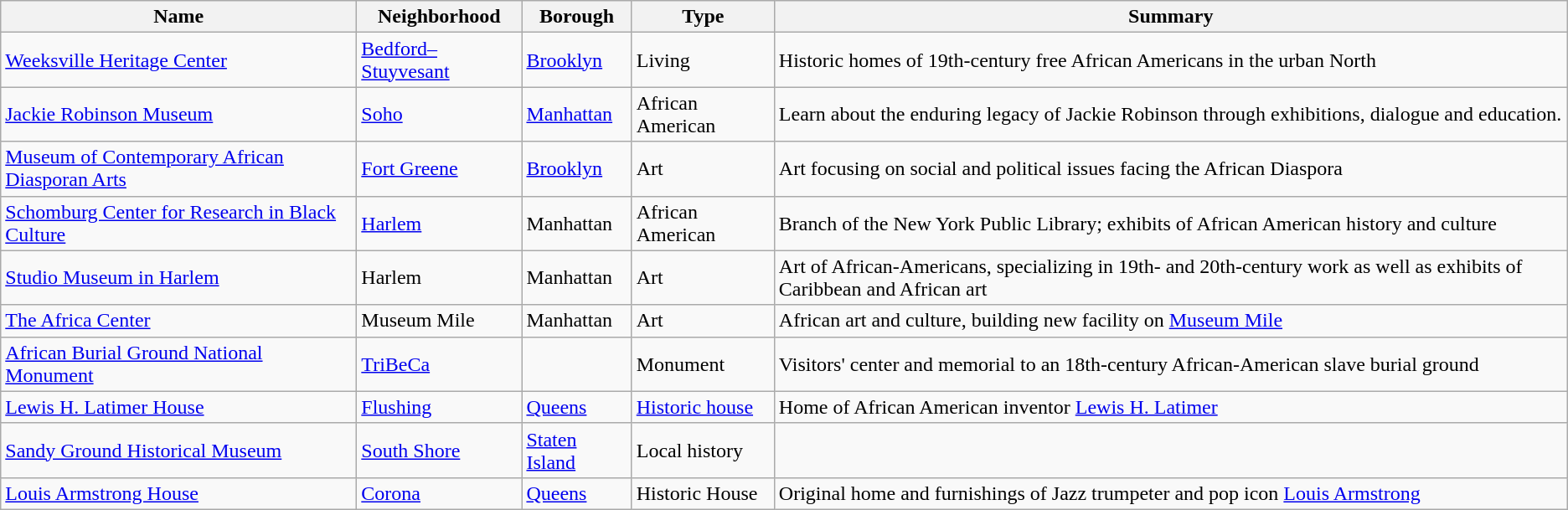<table class="wikitable sortable">
<tr>
<th>Name</th>
<th>Neighborhood</th>
<th>Borough</th>
<th>Type</th>
<th>Summary</th>
</tr>
<tr>
<td><a href='#'>Weeksville Heritage Center</a></td>
<td><a href='#'>Bedford–Stuyvesant</a></td>
<td><a href='#'>Brooklyn</a></td>
<td>Living</td>
<td>Historic homes of 19th-century free African Americans in the urban North</td>
</tr>
<tr>
<td><a href='#'>Jackie Robinson Museum</a></td>
<td><a href='#'>Soho</a></td>
<td><a href='#'>Manhattan</a></td>
<td>African American</td>
<td>Learn about the enduring legacy of Jackie Robinson through exhibitions, dialogue and education.</td>
</tr>
<tr>
<td><a href='#'>Museum of Contemporary African Diasporan Arts</a></td>
<td><a href='#'>Fort Greene</a></td>
<td><a href='#'>Brooklyn</a></td>
<td>Art</td>
<td>Art focusing on social and political issues facing the African Diaspora</td>
</tr>
<tr>
<td><a href='#'>Schomburg Center for Research in Black Culture</a></td>
<td><a href='#'>Harlem</a></td>
<td>Manhattan</td>
<td>African American</td>
<td>Branch of the New York Public Library; exhibits of African American history and culture</td>
</tr>
<tr>
<td><a href='#'>Studio Museum in Harlem</a></td>
<td>Harlem</td>
<td>Manhattan</td>
<td>Art</td>
<td>Art of African-Americans, specializing in 19th- and 20th-century work as well as exhibits of Caribbean and African art</td>
</tr>
<tr>
<td><a href='#'>The Africa Center</a></td>
<td>Museum Mile</td>
<td>Manhattan</td>
<td>Art</td>
<td>African art and culture, building new facility on <a href='#'>Museum Mile</a></td>
</tr>
<tr>
<td><a href='#'>African Burial Ground National Monument</a></td>
<td><a href='#'>TriBeCa</a></td>
<td></td>
<td>Monument</td>
<td>Visitors' center and memorial to an 18th-century African-American slave burial ground</td>
</tr>
<tr>
<td><a href='#'>Lewis H. Latimer House</a></td>
<td><a href='#'>Flushing</a></td>
<td><a href='#'>Queens</a></td>
<td><a href='#'>Historic house</a></td>
<td>Home of African American inventor <a href='#'>Lewis H. Latimer</a></td>
</tr>
<tr>
<td><a href='#'>Sandy Ground Historical Museum</a></td>
<td><a href='#'>South Shore</a></td>
<td><a href='#'>Staten Island</a></td>
<td>Local history</td>
<td></td>
</tr>
<tr>
<td><a href='#'>Louis Armstrong House</a></td>
<td><a href='#'>Corona</a></td>
<td><a href='#'>Queens</a></td>
<td>Historic House</td>
<td>Original home and furnishings of Jazz trumpeter and pop icon <a href='#'>Louis Armstrong</a></td>
</tr>
</table>
